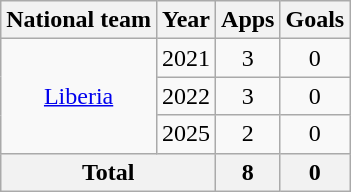<table class="wikitable" style="text-align:center">
<tr>
<th>National team</th>
<th>Year</th>
<th>Apps</th>
<th>Goals</th>
</tr>
<tr>
<td rowspan="3"><a href='#'>Liberia</a></td>
<td>2021</td>
<td>3</td>
<td>0</td>
</tr>
<tr>
<td>2022</td>
<td>3</td>
<td>0</td>
</tr>
<tr>
<td>2025</td>
<td>2</td>
<td>0</td>
</tr>
<tr>
<th colspan="2">Total</th>
<th>8</th>
<th>0</th>
</tr>
</table>
